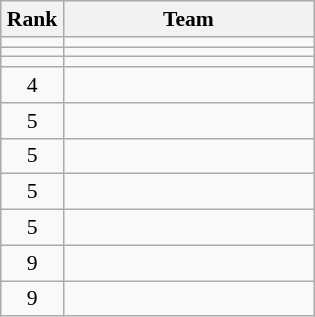<table class="wikitable" style="text-align: center; font-size:90% ">
<tr>
<th width=35>Rank</th>
<th width=160>Team</th>
</tr>
<tr>
<td></td>
<td align=left></td>
</tr>
<tr>
<td></td>
<td align=left></td>
</tr>
<tr>
<td></td>
<td align=left></td>
</tr>
<tr>
<td>4</td>
<td align=left></td>
</tr>
<tr>
<td>5</td>
<td align=left></td>
</tr>
<tr>
<td>5</td>
<td align=left></td>
</tr>
<tr>
<td>5</td>
<td align=left></td>
</tr>
<tr>
<td>5</td>
<td align=left></td>
</tr>
<tr>
<td>9</td>
<td align=left></td>
</tr>
<tr>
<td>9</td>
<td align=left></td>
</tr>
</table>
